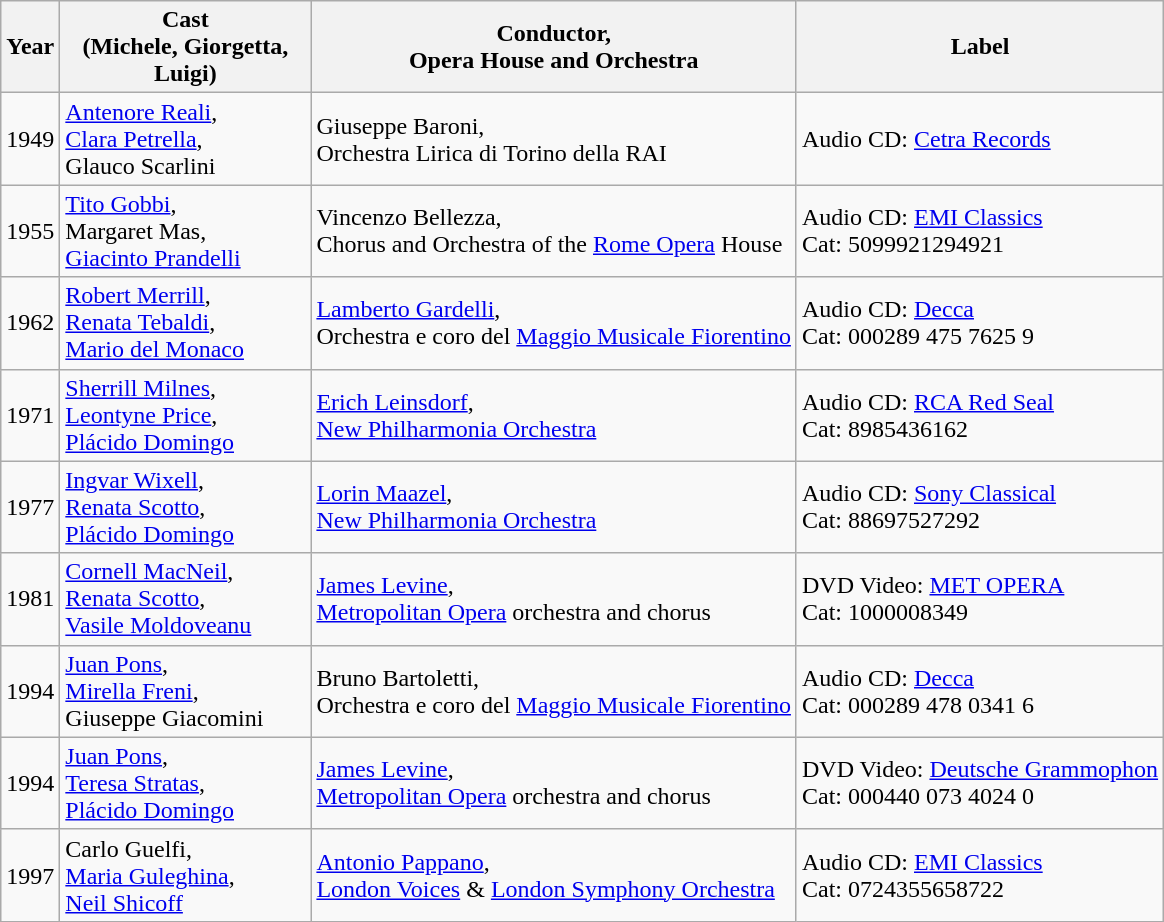<table class="wikitable">
<tr>
<th>Year</th>
<th width="160">Cast<br>(Michele, Giorgetta, Luigi)</th>
<th>Conductor,<br>Opera House and Orchestra</th>
<th>Label</th>
</tr>
<tr>
<td>1949</td>
<td><a href='#'>Antenore Reali</a>,<br><a href='#'>Clara Petrella</a>,<br>Glauco Scarlini</td>
<td>Giuseppe Baroni,<br>Orchestra Lirica di Torino della RAI</td>
<td>Audio CD: <a href='#'>Cetra Records</a></td>
</tr>
<tr>
<td>1955</td>
<td><a href='#'>Tito Gobbi</a>,<br>Margaret Mas,<br><a href='#'>Giacinto Prandelli</a></td>
<td>Vincenzo Bellezza,<br>Chorus and Orchestra of the <a href='#'>Rome Opera</a> House</td>
<td>Audio CD: <a href='#'>EMI Classics</a><br>Cat: 5099921294921</td>
</tr>
<tr>
<td>1962</td>
<td><a href='#'>Robert Merrill</a>,<br><a href='#'>Renata Tebaldi</a>,<br><a href='#'>Mario del Monaco</a></td>
<td><a href='#'>Lamberto Gardelli</a>,<br>Orchestra e coro del <a href='#'>Maggio Musicale Fiorentino</a></td>
<td>Audio CD: <a href='#'>Decca</a> <br>Cat: 000289 475 7625 9</td>
</tr>
<tr>
<td>1971</td>
<td><a href='#'>Sherrill Milnes</a>,<br><a href='#'>Leontyne Price</a>,<br><a href='#'>Plácido Domingo</a></td>
<td><a href='#'>Erich Leinsdorf</a>,<br><a href='#'>New Philharmonia Orchestra</a></td>
<td>Audio CD: <a href='#'>RCA Red Seal</a> <br>Cat: 8985436162</td>
</tr>
<tr>
<td>1977</td>
<td><a href='#'>Ingvar Wixell</a>,<br><a href='#'>Renata Scotto</a>,<br><a href='#'>Plácido Domingo</a></td>
<td><a href='#'>Lorin Maazel</a>,<br><a href='#'>New Philharmonia Orchestra</a></td>
<td>Audio CD: <a href='#'>Sony Classical</a> <br>Cat: 88697527292</td>
</tr>
<tr>
<td>1981</td>
<td><a href='#'>Cornell MacNeil</a>,<br><a href='#'>Renata Scotto</a>,<br><a href='#'>Vasile Moldoveanu</a></td>
<td><a href='#'>James Levine</a>,<br><a href='#'>Metropolitan Opera</a> orchestra and chorus</td>
<td>DVD Video: <a href='#'>MET OPERA</a> <br>Cat: 1000008349</td>
</tr>
<tr>
<td>1994</td>
<td><a href='#'>Juan Pons</a>,<br><a href='#'>Mirella Freni</a>,<br>Giuseppe Giacomini</td>
<td>Bruno Bartoletti,<br>Orchestra e coro del <a href='#'>Maggio Musicale Fiorentino</a></td>
<td>Audio CD: <a href='#'>Decca</a> <br>Cat: 000289 478 0341 6</td>
</tr>
<tr>
<td>1994</td>
<td><a href='#'>Juan Pons</a>,<br><a href='#'>Teresa Stratas</a>,<br><a href='#'>Plácido Domingo</a></td>
<td><a href='#'>James Levine</a>,<br><a href='#'>Metropolitan Opera</a> orchestra and chorus</td>
<td>DVD Video: <a href='#'>Deutsche Grammophon</a> <br>Cat: 000440 073 4024 0</td>
</tr>
<tr>
<td>1997</td>
<td>Carlo Guelfi,<br><a href='#'>Maria Guleghina</a>,<br><a href='#'>Neil Shicoff</a></td>
<td><a href='#'>Antonio Pappano</a>,<br><a href='#'>London Voices</a> & <a href='#'>London Symphony Orchestra</a></td>
<td>Audio CD: <a href='#'>EMI Classics</a><br>Cat: 0724355658722</td>
</tr>
</table>
